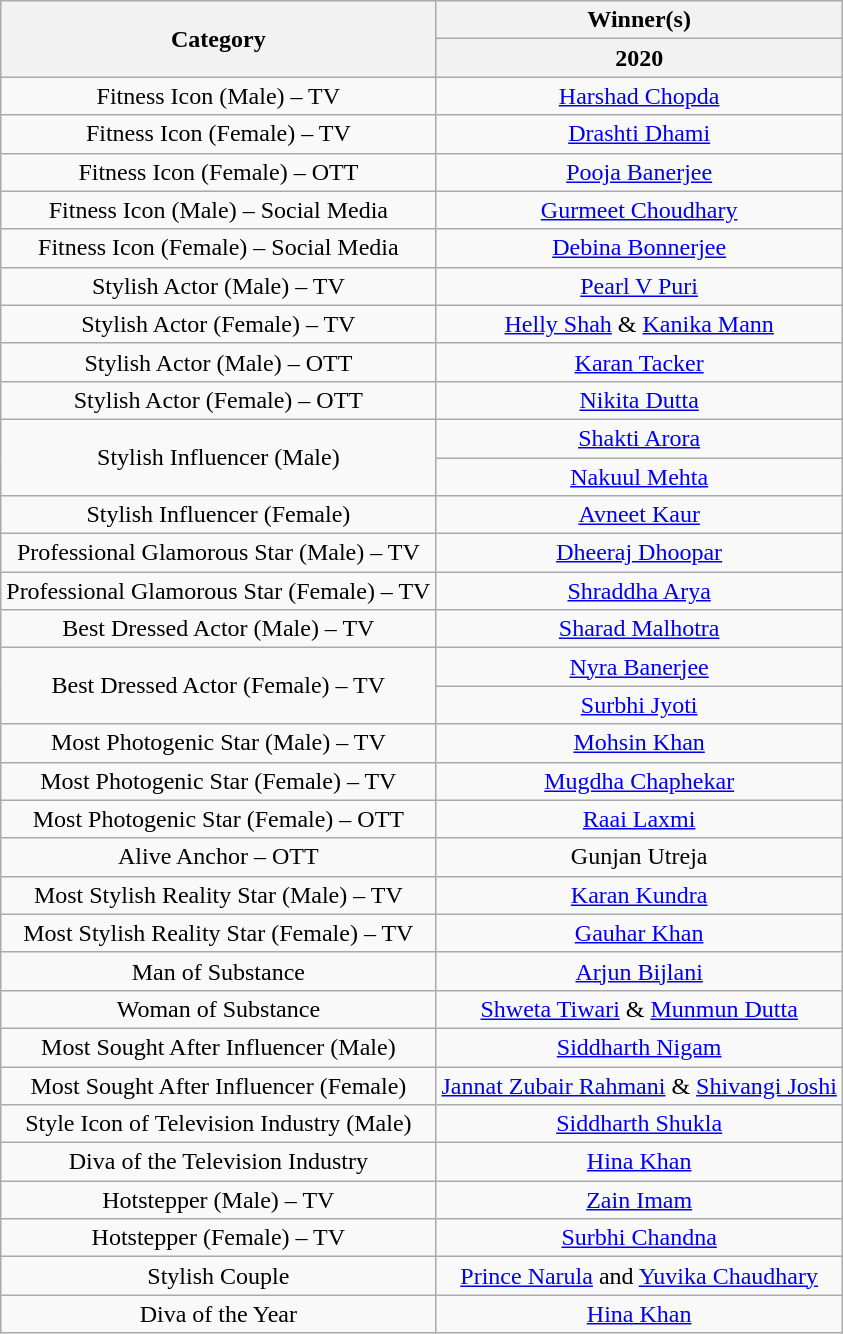<table class="wikitable" style="text-align:center;">
<tr>
<th rowspan="2">Category</th>
<th colspan="5">Winner(s)</th>
</tr>
<tr>
<th>2020</th>
</tr>
<tr>
<td>Fitness Icon (Male) – TV</td>
<td><a href='#'>Harshad Chopda</a></td>
</tr>
<tr>
<td>Fitness Icon (Female) – TV</td>
<td><a href='#'>Drashti Dhami</a></td>
</tr>
<tr>
<td>Fitness Icon (Female) – OTT</td>
<td><a href='#'>Pooja Banerjee</a></td>
</tr>
<tr>
<td>Fitness Icon (Male) – Social Media</td>
<td><a href='#'>Gurmeet Choudhary</a></td>
</tr>
<tr>
<td>Fitness Icon (Female) – Social Media</td>
<td><a href='#'>Debina Bonnerjee</a></td>
</tr>
<tr>
<td>Stylish Actor (Male) – TV</td>
<td><a href='#'>Pearl V Puri</a></td>
</tr>
<tr>
<td>Stylish Actor (Female) – TV</td>
<td><a href='#'>Helly Shah</a> & <a href='#'>Kanika Mann</a></td>
</tr>
<tr>
<td>Stylish Actor (Male) – OTT</td>
<td><a href='#'>Karan Tacker</a></td>
</tr>
<tr>
<td>Stylish Actor (Female) – OTT</td>
<td><a href='#'>Nikita Dutta</a></td>
</tr>
<tr>
<td rowspan=2>Stylish Influencer (Male)</td>
<td><a href='#'>Shakti Arora</a></td>
</tr>
<tr>
<td><a href='#'>Nakuul Mehta</a></td>
</tr>
<tr>
<td>Stylish Influencer (Female)</td>
<td><a href='#'>Avneet Kaur</a></td>
</tr>
<tr>
<td>Professional Glamorous Star (Male) – TV</td>
<td><a href='#'>Dheeraj Dhoopar</a></td>
</tr>
<tr>
<td>Professional Glamorous Star (Female) – TV</td>
<td><a href='#'>Shraddha Arya</a></td>
</tr>
<tr>
<td>Best Dressed Actor (Male) – TV</td>
<td><a href='#'>Sharad Malhotra</a></td>
</tr>
<tr>
<td rowspan=2>Best Dressed Actor (Female) – TV</td>
<td><a href='#'>Nyra Banerjee</a></td>
</tr>
<tr>
<td><a href='#'>Surbhi Jyoti</a></td>
</tr>
<tr>
<td>Most Photogenic Star (Male) – TV</td>
<td><a href='#'>Mohsin Khan</a></td>
</tr>
<tr>
<td>Most Photogenic Star (Female) – TV</td>
<td><a href='#'>Mugdha Chaphekar</a></td>
</tr>
<tr>
<td>Most Photogenic Star (Female) – OTT</td>
<td><a href='#'>Raai Laxmi</a></td>
</tr>
<tr>
<td>Alive Anchor – OTT</td>
<td>Gunjan Utreja</td>
</tr>
<tr>
<td>Most Stylish Reality Star (Male) – TV</td>
<td><a href='#'>Karan Kundra</a></td>
</tr>
<tr>
<td>Most Stylish Reality Star (Female) – TV</td>
<td><a href='#'>Gauhar Khan</a></td>
</tr>
<tr>
<td>Man of Substance</td>
<td><a href='#'>Arjun Bijlani</a></td>
</tr>
<tr>
<td>Woman of Substance</td>
<td><a href='#'>Shweta Tiwari</a> & <a href='#'>Munmun Dutta</a></td>
</tr>
<tr>
<td>Most Sought After Influencer (Male)</td>
<td><a href='#'>Siddharth Nigam</a></td>
</tr>
<tr>
<td>Most Sought After Influencer (Female)</td>
<td><a href='#'>Jannat Zubair Rahmani</a> & <a href='#'>Shivangi Joshi</a></td>
</tr>
<tr>
<td>Style Icon of Television Industry (Male)</td>
<td><a href='#'>Siddharth Shukla</a></td>
</tr>
<tr>
<td>Diva of the Television Industry</td>
<td><a href='#'>Hina Khan</a></td>
</tr>
<tr>
<td>Hotstepper (Male) – TV</td>
<td><a href='#'>Zain Imam</a></td>
</tr>
<tr>
<td>Hotstepper (Female) – TV</td>
<td><a href='#'>Surbhi Chandna</a></td>
</tr>
<tr>
<td>Stylish Couple</td>
<td><a href='#'>Prince Narula</a> and <a href='#'>Yuvika Chaudhary</a></td>
</tr>
<tr>
<td>Diva of the Year</td>
<td><a href='#'>Hina Khan</a></td>
</tr>
</table>
